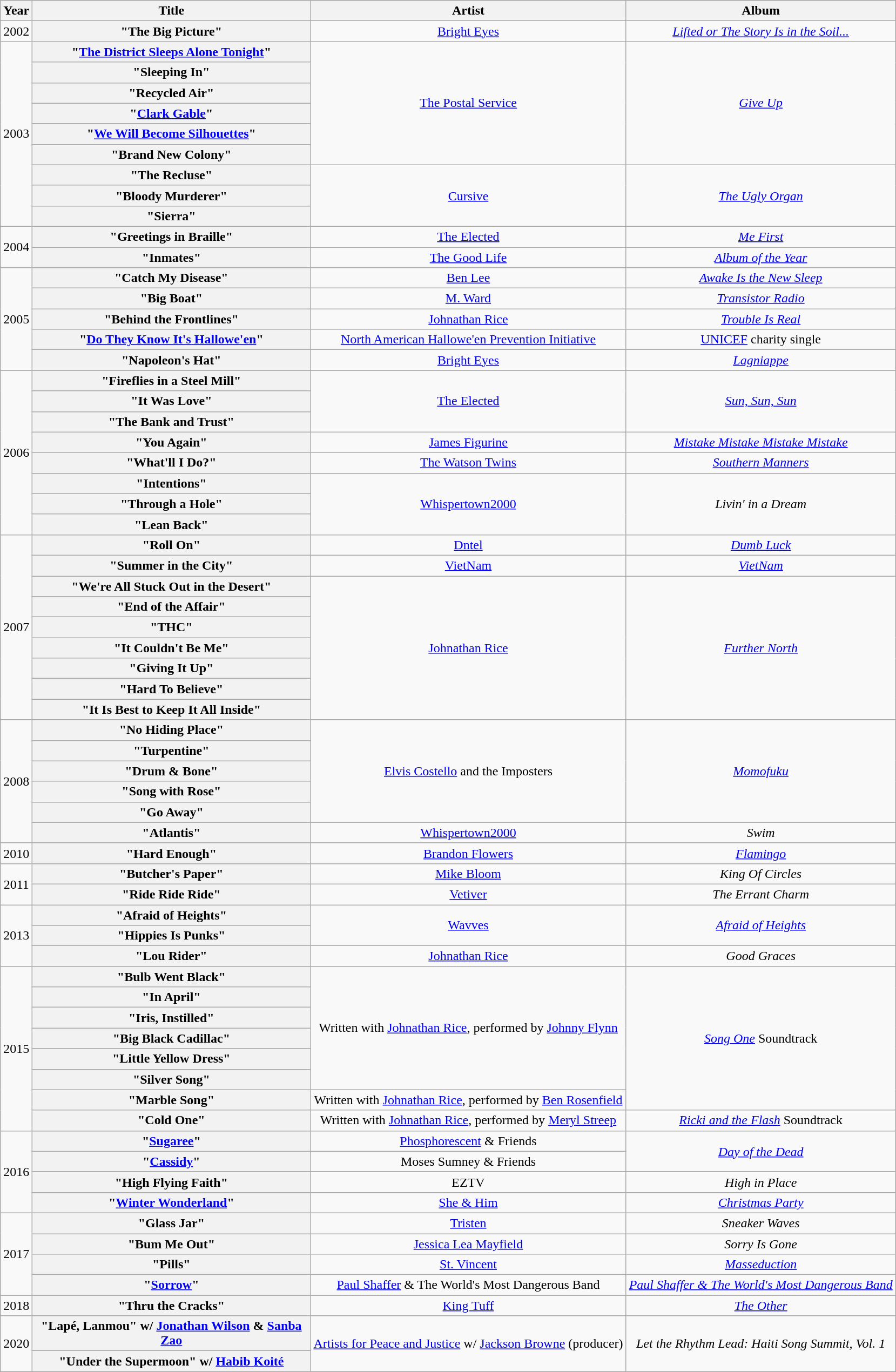<table class="wikitable plainrowheaders" style="text-align:center;">
<tr>
<th scope="col" style="width:1em;">Year</th>
<th scope="col" style="width:21em;">Title</th>
<th scope="col">Artist</th>
<th scope="col">Album</th>
</tr>
<tr>
<td>2002</td>
<th scope="row">"The Big Picture"</th>
<td><a href='#'>Bright Eyes</a></td>
<td><em><a href='#'>Lifted or The Story Is in the Soil...</a></em></td>
</tr>
<tr>
<td rowspan="9">2003</td>
<th scope="row">"<a href='#'>The District Sleeps Alone Tonight</a>"</th>
<td rowspan="6"><a href='#'>The Postal Service</a></td>
<td rowspan="6"><em><a href='#'>Give Up</a></em></td>
</tr>
<tr>
<th scope="row">"Sleeping In"</th>
</tr>
<tr>
<th scope="row">"Recycled Air"</th>
</tr>
<tr>
<th scope="row">"<a href='#'>Clark Gable</a>"</th>
</tr>
<tr>
<th scope="row">"<a href='#'>We Will Become Silhouettes</a>"</th>
</tr>
<tr>
<th scope="row">"Brand New Colony"</th>
</tr>
<tr>
<th scope="row">"The Recluse"</th>
<td rowspan="3"><a href='#'>Cursive</a></td>
<td rowspan="3"><em><a href='#'>The Ugly Organ</a></em></td>
</tr>
<tr>
<th scope="row">"Bloody Murderer"</th>
</tr>
<tr>
<th scope="row">"Sierra"</th>
</tr>
<tr>
<td rowspan="2">2004</td>
<th scope="row">"Greetings in Braille"</th>
<td><a href='#'>The Elected</a></td>
<td><em><a href='#'>Me First</a></em></td>
</tr>
<tr>
<th scope="row">"Inmates"</th>
<td><a href='#'>The Good Life</a></td>
<td><em><a href='#'>Album of the Year</a></em></td>
</tr>
<tr>
<td rowspan="5">2005</td>
<th scope="row">"Catch My Disease"</th>
<td><a href='#'>Ben Lee</a></td>
<td><em><a href='#'>Awake Is the New Sleep</a></em></td>
</tr>
<tr>
<th scope="row">"Big Boat"</th>
<td><a href='#'>M. Ward</a></td>
<td><em><a href='#'>Transistor Radio</a></em></td>
</tr>
<tr>
<th scope="row">"Behind the Frontlines"</th>
<td><a href='#'>Johnathan Rice</a></td>
<td><em><a href='#'>Trouble Is Real</a></em></td>
</tr>
<tr>
<th scope="row">"<a href='#'>Do They Know It's Hallowe'en</a>"</th>
<td><a href='#'>North American Hallowe'en Prevention Initiative</a></td>
<td><a href='#'>UNICEF</a> charity single</td>
</tr>
<tr>
<th scope="row">"Napoleon's Hat"</th>
<td><a href='#'>Bright Eyes</a></td>
<td><em><a href='#'>Lagniappe</a></em></td>
</tr>
<tr>
<td rowspan="8">2006</td>
<th scope="row">"Fireflies in a Steel Mill"</th>
<td rowspan="3"><a href='#'>The Elected</a></td>
<td rowspan="3"><em><a href='#'>Sun, Sun, Sun</a></em></td>
</tr>
<tr>
<th scope="row">"It Was Love"</th>
</tr>
<tr>
<th scope="row">"The Bank and Trust"</th>
</tr>
<tr>
<th scope="row">"You Again"</th>
<td><a href='#'>James Figurine</a></td>
<td><em><a href='#'>Mistake Mistake Mistake Mistake</a></em></td>
</tr>
<tr>
<th scope="row">"What'll I Do?"</th>
<td><a href='#'>The Watson Twins</a></td>
<td><em><a href='#'>Southern Manners</a></em></td>
</tr>
<tr>
<th scope="row">"Intentions"</th>
<td rowspan="3"><a href='#'>Whispertown2000</a></td>
<td rowspan="3"><em>Livin' in a Dream</em></td>
</tr>
<tr>
<th scope="row">"Through a Hole"</th>
</tr>
<tr>
<th scope="row">"Lean Back"</th>
</tr>
<tr>
<td rowspan="9">2007</td>
<th scope="row">"Roll On"</th>
<td><a href='#'>Dntel</a></td>
<td><em><a href='#'>Dumb Luck</a></em></td>
</tr>
<tr>
<th scope="row">"Summer in the City"</th>
<td><a href='#'>VietNam</a></td>
<td><em><a href='#'>VietNam</a></em></td>
</tr>
<tr>
<th scope="row">"We're All Stuck Out in the Desert"</th>
<td rowspan="7"><a href='#'>Johnathan Rice</a></td>
<td rowspan="7"><em><a href='#'>Further North</a></em></td>
</tr>
<tr>
<th scope="row">"End of the Affair"</th>
</tr>
<tr>
<th scope="row">"THC"</th>
</tr>
<tr>
<th scope="row">"It Couldn't Be Me"</th>
</tr>
<tr>
<th scope="row">"Giving It Up"</th>
</tr>
<tr>
<th scope="row">"Hard To Believe"</th>
</tr>
<tr>
<th scope="row">"It Is Best to Keep It All Inside"</th>
</tr>
<tr>
<td rowspan="6">2008</td>
<th scope="row">"No Hiding Place"</th>
<td rowspan="5"><a href='#'>Elvis Costello</a> and the Imposters</td>
<td rowspan="5"><em><a href='#'>Momofuku</a></em></td>
</tr>
<tr>
<th scope="row">"Turpentine"</th>
</tr>
<tr>
<th scope="row">"Drum & Bone"</th>
</tr>
<tr>
<th scope="row">"Song with Rose"</th>
</tr>
<tr>
<th scope="row">"Go Away"</th>
</tr>
<tr>
<th scope="row">"Atlantis"</th>
<td><a href='#'>Whispertown2000</a></td>
<td><em>Swim</em></td>
</tr>
<tr>
<td>2010</td>
<th scope="row">"Hard Enough"</th>
<td><a href='#'>Brandon Flowers</a></td>
<td><em><a href='#'>Flamingo</a></em></td>
</tr>
<tr>
<td rowspan="2">2011</td>
<th scope="row">"Butcher's Paper"</th>
<td><a href='#'>Mike Bloom</a></td>
<td><em>King Of Circles</em></td>
</tr>
<tr>
<th scope="row">"Ride Ride Ride"</th>
<td><a href='#'>Vetiver</a></td>
<td><em>The Errant Charm</em></td>
</tr>
<tr>
<td rowspan="3">2013</td>
<th scope="row">"Afraid of Heights"</th>
<td rowspan="2"><a href='#'>Wavves</a></td>
<td rowspan="2"><em><a href='#'>Afraid of Heights</a></em></td>
</tr>
<tr>
<th scope="row">"Hippies Is Punks"</th>
</tr>
<tr>
<th scope="row">"Lou Rider"</th>
<td><a href='#'>Johnathan Rice</a></td>
<td><em>Good Graces</em></td>
</tr>
<tr>
<td rowspan="8">2015</td>
<th scope="row">"Bulb Went Black"</th>
<td rowspan="6">Written with <a href='#'>Johnathan Rice</a>, performed by <a href='#'>Johnny Flynn</a></td>
<td rowspan="7"><em><a href='#'>Song One</a></em> Soundtrack</td>
</tr>
<tr>
<th scope="row">"In April"</th>
</tr>
<tr>
<th scope="row">"Iris, Instilled"</th>
</tr>
<tr>
<th scope="row">"Big Black Cadillac"</th>
</tr>
<tr>
<th scope="row">"Little Yellow Dress"</th>
</tr>
<tr>
<th scope="row">"Silver Song"</th>
</tr>
<tr>
<th scope="row">"Marble Song"</th>
<td>Written with <a href='#'>Johnathan Rice</a>, performed by <a href='#'>Ben Rosenfield</a></td>
</tr>
<tr>
<th scope="row">"Cold One"</th>
<td>Written with <a href='#'>Johnathan Rice</a>, performed by <a href='#'>Meryl Streep</a></td>
<td><em><a href='#'>Ricki and the Flash</a></em> Soundtrack</td>
</tr>
<tr>
<td rowspan="4">2016</td>
<th scope="row">"<a href='#'>Sugaree</a>"</th>
<td><a href='#'>Phosphorescent</a> & Friends</td>
<td rowspan="2"><em><a href='#'>Day of the Dead</a></em></td>
</tr>
<tr>
<th scope="row">"<a href='#'>Cassidy</a>"</th>
<td>Moses Sumney & Friends</td>
</tr>
<tr>
<th scope="row">"High Flying Faith"</th>
<td>EZTV</td>
<td><em>High in Place</em></td>
</tr>
<tr>
<th scope="row">"<a href='#'>Winter Wonderland</a>"</th>
<td><a href='#'>She & Him</a></td>
<td><em><a href='#'>Christmas Party</a></em></td>
</tr>
<tr>
<td rowspan="4">2017</td>
<th scope="row">"Glass Jar"</th>
<td><a href='#'>Tristen</a></td>
<td><em>Sneaker Waves</em></td>
</tr>
<tr>
<th scope="row">"Bum Me Out"</th>
<td><a href='#'>Jessica Lea Mayfield</a></td>
<td><em>Sorry Is Gone</em></td>
</tr>
<tr>
<th scope="row">"Pills"</th>
<td><a href='#'>St. Vincent</a></td>
<td><em><a href='#'>Masseduction</a></em></td>
</tr>
<tr>
<th scope="row">"<a href='#'>Sorrow</a>"</th>
<td><a href='#'>Paul Shaffer</a> & The World's Most Dangerous Band</td>
<td><em><a href='#'>Paul Shaffer & The World's Most Dangerous Band</a></em></td>
</tr>
<tr>
<td>2018</td>
<th scope="row">"Thru the Cracks"</th>
<td><a href='#'>King Tuff</a></td>
<td><em><a href='#'>The Other</a></em></td>
</tr>
<tr>
<td rowspan="2">2020</td>
<th scope="row">"Lapé, Lanmou" w/ <a href='#'>Jonathan Wilson</a> & <a href='#'>Sanba Zao</a></th>
<td rowspan="2"><a href='#'>Artists for Peace and Justice</a> w/ <a href='#'>Jackson Browne</a> (producer)</td>
<td rowspan="2"><em>Let the Rhythm Lead: Haiti Song Summit, Vol. 1</em></td>
</tr>
<tr>
<th scope="row">"Under the Supermoon" w/ <a href='#'>Habib Koité</a></th>
</tr>
</table>
